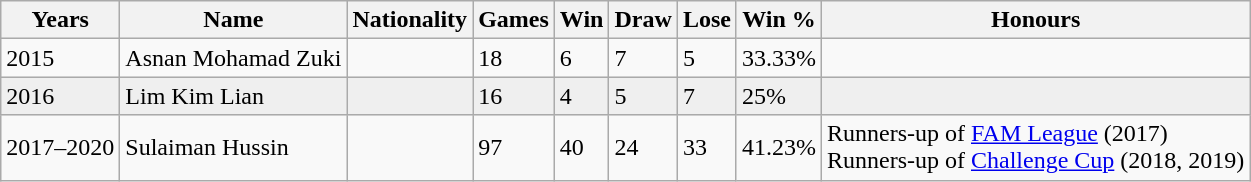<table class="wikitable">
<tr>
<th>Years</th>
<th>Name</th>
<th>Nationality</th>
<th>Games</th>
<th>Win</th>
<th>Draw</th>
<th>Lose</th>
<th>Win %</th>
<th>Honours</th>
</tr>
<tr>
<td>2015</td>
<td>Asnan Mohamad Zuki</td>
<td></td>
<td>18</td>
<td>6</td>
<td>7</td>
<td>5</td>
<td>33.33%</td>
<td></td>
</tr>
<tr style="background:#efefef;">
<td>2016</td>
<td>Lim Kim Lian</td>
<td></td>
<td>16</td>
<td>4</td>
<td>5</td>
<td>7</td>
<td>25%</td>
<td></td>
</tr>
<tr>
<td>2017–2020</td>
<td>Sulaiman Hussin</td>
<td></td>
<td>97</td>
<td>40</td>
<td>24</td>
<td>33</td>
<td>41.23%</td>
<td>Runners-up of <a href='#'>FAM League</a> (2017)<br>Runners-up of <a href='#'>Challenge Cup</a> (2018, 2019)</td>
</tr>
</table>
